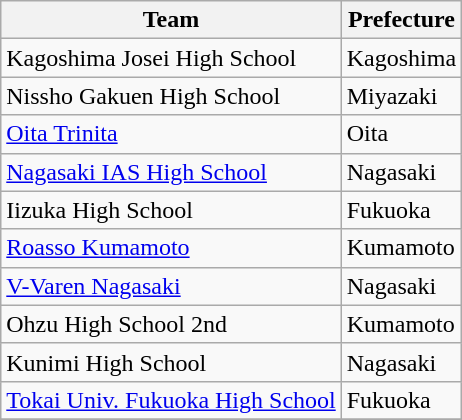<table class="wikitable sortable">
<tr>
<th>Team</th>
<th>Prefecture</th>
</tr>
<tr>
<td>Kagoshima Josei High School</td>
<td>Kagoshima</td>
</tr>
<tr>
<td>Nissho Gakuen High School</td>
<td>Miyazaki</td>
</tr>
<tr>
<td><a href='#'>Oita Trinita</a></td>
<td>Oita</td>
</tr>
<tr>
<td><a href='#'>Nagasaki IAS High School</a></td>
<td>Nagasaki</td>
</tr>
<tr>
<td>Iizuka High School</td>
<td>Fukuoka</td>
</tr>
<tr>
<td><a href='#'>Roasso Kumamoto</a></td>
<td>Kumamoto</td>
</tr>
<tr>
<td><a href='#'>V-Varen Nagasaki</a></td>
<td>Nagasaki</td>
</tr>
<tr>
<td>Ohzu High School 2nd</td>
<td>Kumamoto</td>
</tr>
<tr>
<td>Kunimi High School</td>
<td>Nagasaki</td>
</tr>
<tr>
<td><a href='#'>Tokai Univ. Fukuoka High School</a></td>
<td>Fukuoka</td>
</tr>
<tr>
</tr>
</table>
